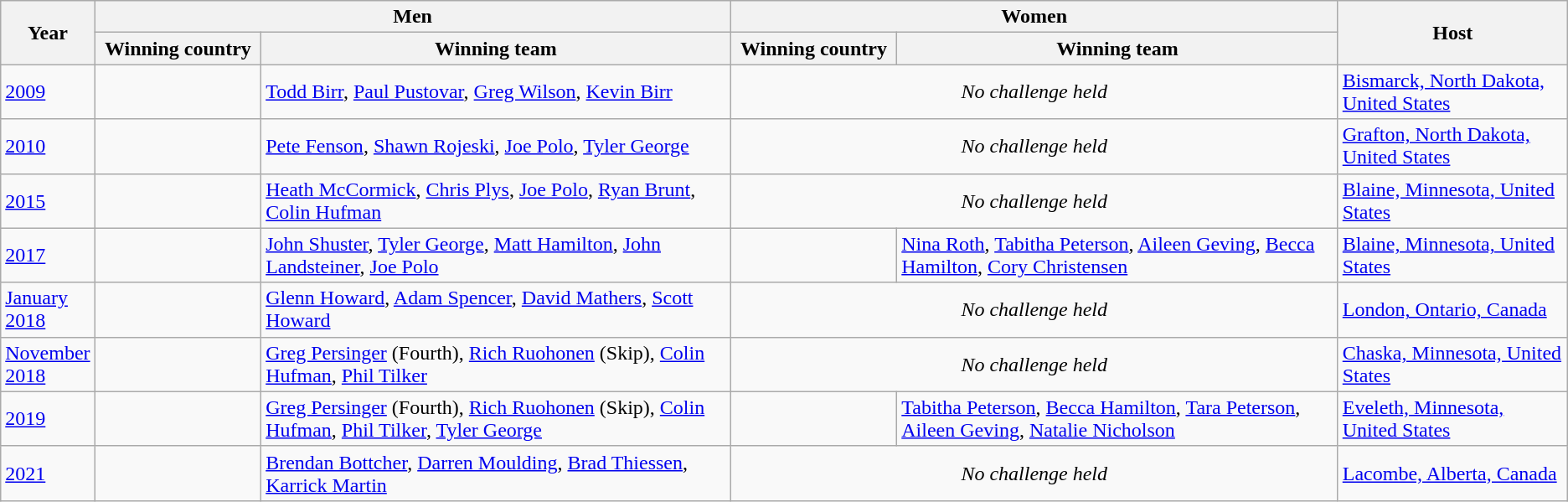<table class="wikitable">
<tr>
<th rowspan="2">Year</th>
<th colspan="2">Men</th>
<th colspan="2">Women</th>
<th rowspan="2">Host</th>
</tr>
<tr>
<th width=125px>Winning country</th>
<th>Winning team</th>
<th width=125px>Winning country</th>
<th>Winning team</th>
</tr>
<tr>
<td><a href='#'>2009</a></td>
<td></td>
<td><a href='#'>Todd Birr</a>, <a href='#'>Paul Pustovar</a>, <a href='#'>Greg Wilson</a>, <a href='#'>Kevin Birr</a></td>
<td colspan="2" style="text-align: center;"><em>No challenge held</em></td>
<td><a href='#'>Bismarck, North Dakota, United States</a></td>
</tr>
<tr>
<td><a href='#'>2010</a></td>
<td></td>
<td><a href='#'>Pete Fenson</a>, <a href='#'>Shawn Rojeski</a>, <a href='#'>Joe Polo</a>, <a href='#'>Tyler George</a></td>
<td colspan="2" style="text-align: center;"><em>No challenge held</em></td>
<td><a href='#'>Grafton, North Dakota, United States</a></td>
</tr>
<tr>
<td><a href='#'>2015</a></td>
<td></td>
<td><a href='#'>Heath McCormick</a>, <a href='#'>Chris Plys</a>, <a href='#'>Joe Polo</a>, <a href='#'>Ryan Brunt</a>, <a href='#'>Colin Hufman</a></td>
<td colspan="2" style="text-align: center;"><em>No challenge held</em></td>
<td><a href='#'>Blaine, Minnesota, United States</a></td>
</tr>
<tr>
<td><a href='#'>2017</a></td>
<td></td>
<td><a href='#'>John Shuster</a>, <a href='#'>Tyler George</a>, <a href='#'>Matt Hamilton</a>, <a href='#'>John Landsteiner</a>, <a href='#'>Joe Polo</a></td>
<td></td>
<td><a href='#'>Nina Roth</a>, <a href='#'>Tabitha Peterson</a>, <a href='#'>Aileen Geving</a>, <a href='#'>Becca Hamilton</a>, <a href='#'>Cory Christensen</a></td>
<td><a href='#'>Blaine, Minnesota, United States</a></td>
</tr>
<tr>
<td><a href='#'>January<br>2018</a></td>
<td></td>
<td><a href='#'>Glenn Howard</a>, <a href='#'>Adam Spencer</a>, <a href='#'>David Mathers</a>, <a href='#'>Scott Howard</a></td>
<td colspan="2" style="text-align: center;"><em>No challenge held</em></td>
<td><a href='#'>London, Ontario, Canada</a></td>
</tr>
<tr>
<td><a href='#'>November<br>2018</a></td>
<td></td>
<td><a href='#'>Greg Persinger</a> (Fourth), <a href='#'>Rich Ruohonen</a> (Skip), <a href='#'>Colin Hufman</a>, <a href='#'>Phil Tilker</a></td>
<td colspan="2" style="text-align: center;"><em>No challenge held</em></td>
<td><a href='#'>Chaska, Minnesota, United States</a></td>
</tr>
<tr>
<td><a href='#'>2019</a></td>
<td></td>
<td><a href='#'>Greg Persinger</a> (Fourth), <a href='#'>Rich Ruohonen</a> (Skip), <a href='#'>Colin Hufman</a>, <a href='#'>Phil Tilker</a>, <a href='#'>Tyler George</a></td>
<td></td>
<td><a href='#'>Tabitha Peterson</a>, <a href='#'>Becca Hamilton</a>, <a href='#'>Tara Peterson</a>, <a href='#'>Aileen Geving</a>, <a href='#'>Natalie Nicholson</a></td>
<td><a href='#'>Eveleth, Minnesota, United States</a></td>
</tr>
<tr>
<td><a href='#'>2021</a></td>
<td></td>
<td><a href='#'>Brendan Bottcher</a>, <a href='#'>Darren Moulding</a>, <a href='#'>Brad Thiessen</a>, <a href='#'>Karrick Martin</a></td>
<td colspan="2" style="text-align: center;"><em>No challenge held</em></td>
<td><a href='#'>Lacombe, Alberta, Canada</a></td>
</tr>
</table>
